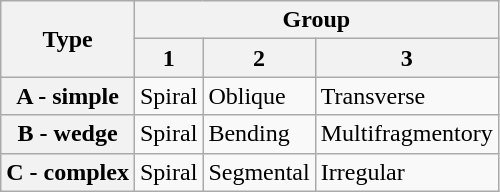<table class="wikitable">
<tr>
<th rowspan="2">Type</th>
<th colspan="3">Group</th>
</tr>
<tr>
<th>1</th>
<th>2</th>
<th>3</th>
</tr>
<tr>
<th>A - simple</th>
<td>Spiral</td>
<td>Oblique</td>
<td>Transverse</td>
</tr>
<tr>
<th>B - wedge</th>
<td>Spiral</td>
<td>Bending</td>
<td>Multifragmentory</td>
</tr>
<tr>
<th>C - complex</th>
<td>Spiral</td>
<td>Segmental</td>
<td>Irregular</td>
</tr>
</table>
